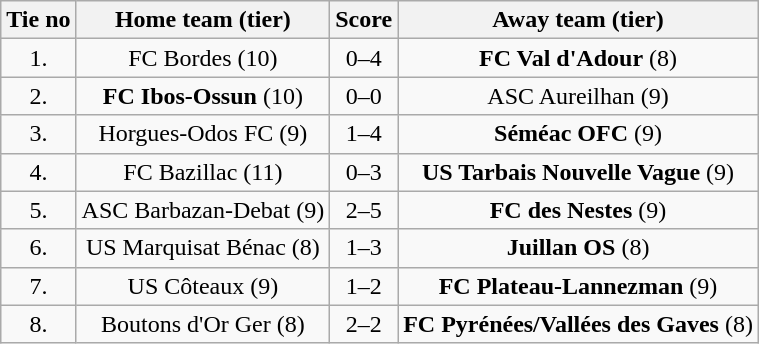<table class="wikitable" style="text-align: center">
<tr>
<th>Tie no</th>
<th>Home team (tier)</th>
<th>Score</th>
<th>Away team (tier)</th>
</tr>
<tr>
<td>1.</td>
<td>FC Bordes (10)</td>
<td>0–4</td>
<td><strong>FC Val d'Adour</strong> (8)</td>
</tr>
<tr>
<td>2.</td>
<td><strong>FC Ibos-Ossun</strong> (10)</td>
<td>0–0 </td>
<td>ASC Aureilhan (9)</td>
</tr>
<tr>
<td>3.</td>
<td>Horgues-Odos FC (9)</td>
<td>1–4</td>
<td><strong>Séméac OFC</strong> (9)</td>
</tr>
<tr>
<td>4.</td>
<td>FC Bazillac (11)</td>
<td>0–3</td>
<td><strong>US Tarbais Nouvelle Vague</strong> (9)</td>
</tr>
<tr>
<td>5.</td>
<td>ASC Barbazan-Debat (9)</td>
<td>2–5</td>
<td><strong>FC des Nestes</strong> (9)</td>
</tr>
<tr>
<td>6.</td>
<td>US Marquisat Bénac (8)</td>
<td>1–3</td>
<td><strong>Juillan OS</strong> (8)</td>
</tr>
<tr>
<td>7.</td>
<td>US Côteaux (9)</td>
<td>1–2</td>
<td><strong>FC Plateau-Lannezman</strong> (9)</td>
</tr>
<tr>
<td>8.</td>
<td>Boutons d'Or Ger (8)</td>
<td>2–2 </td>
<td><strong>FC Pyrénées/Vallées des Gaves</strong> (8)</td>
</tr>
</table>
